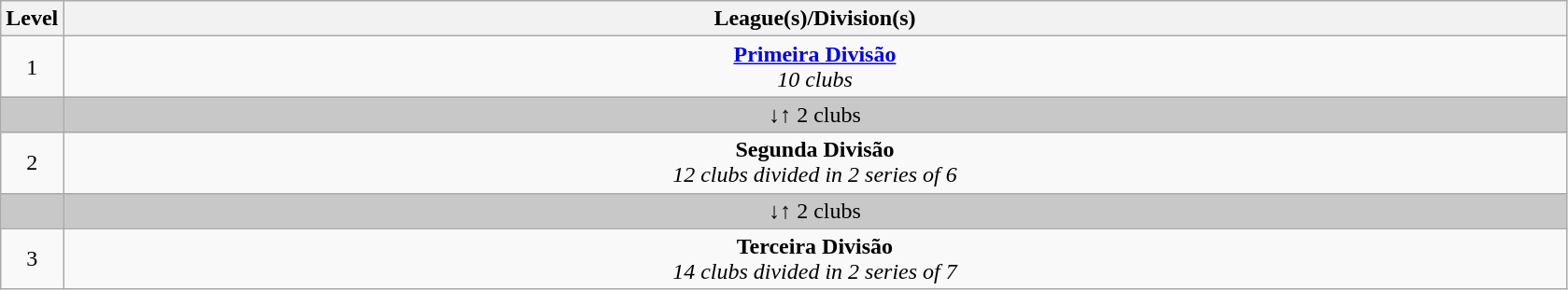<table class="wikitable" style="text-align: center;">
<tr>
<th>Level</th>
<th colspan="12">League(s)/Division(s)</th>
</tr>
<tr>
<td>1</td>
<td colspan="12"><strong><a href='#'>Primeira Divisão</a></strong><br><em>10 clubs</em></td>
</tr>
<tr style="background:#c8c8c8">
<td style="width:4%;"></td>
<td colspan="9" style="width:96%;">↓↑ 2 clubs</td>
</tr>
<tr>
<td>2</td>
<td colspan="12"><strong>Segunda Divisão</strong><br><em>12 clubs divided in 2 series of 6</em></td>
</tr>
<tr style="background:#c8c8c8">
<td style="width:4%;"></td>
<td colspan="9" style="width:96%;">↓↑ 2 clubs</td>
</tr>
<tr>
<td>3</td>
<td colspan="12"><strong>Terceira Divisão</strong><br><em>14 clubs divided in 2 series of 7</em></td>
</tr>
</table>
